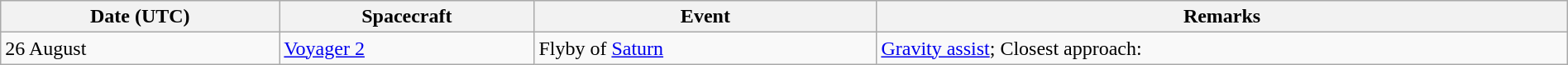<table class="wikitable" style="width:100%;">
<tr>
<th>Date (UTC)</th>
<th>Spacecraft</th>
<th>Event</th>
<th>Remarks</th>
</tr>
<tr>
<td>26 August</td>
<td><a href='#'>Voyager 2</a></td>
<td>Flyby of <a href='#'>Saturn</a></td>
<td><a href='#'>Gravity assist</a>; Closest approach: </td>
</tr>
</table>
